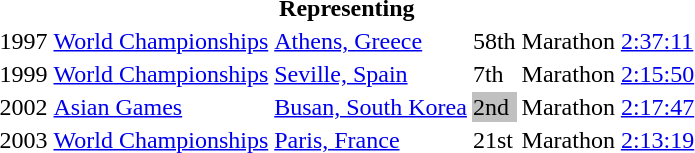<table>
<tr>
<th colspan="6">Representing </th>
</tr>
<tr>
<td>1997</td>
<td><a href='#'>World Championships</a></td>
<td><a href='#'>Athens, Greece</a></td>
<td>58th</td>
<td>Marathon</td>
<td><a href='#'>2:37:11</a></td>
</tr>
<tr>
<td>1999</td>
<td><a href='#'>World Championships</a></td>
<td><a href='#'>Seville, Spain</a></td>
<td>7th</td>
<td>Marathon</td>
<td><a href='#'>2:15:50</a></td>
</tr>
<tr>
<td>2002</td>
<td><a href='#'>Asian Games</a></td>
<td><a href='#'>Busan, South Korea</a></td>
<td bgcolor="silver">2nd</td>
<td>Marathon</td>
<td><a href='#'>2:17:47</a></td>
</tr>
<tr>
<td>2003</td>
<td><a href='#'>World Championships</a></td>
<td><a href='#'>Paris, France</a></td>
<td>21st</td>
<td>Marathon</td>
<td><a href='#'>2:13:19</a></td>
</tr>
</table>
